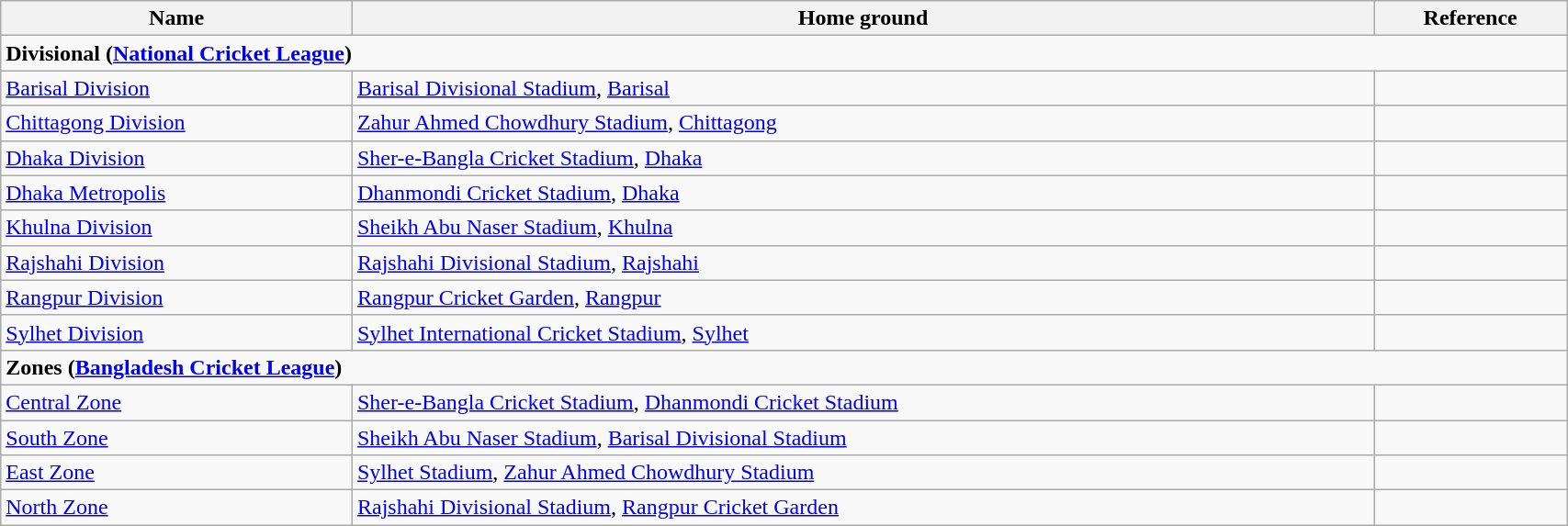<table class="wikitable" style="width:90%;">
<tr>
<th>Name</th>
<th>Home ground</th>
<th>Reference</th>
</tr>
<tr>
<td colspan="3"><strong>Divisional (<a href='#'>National Cricket League</a>)</strong></td>
</tr>
<tr>
<td><a href='#'>Barisal Division</a></td>
<td><a href='#'>Barisal Divisional Stadium</a>, <a href='#'>Barisal</a></td>
<td></td>
</tr>
<tr>
<td><a href='#'>Chittagong Division</a></td>
<td><a href='#'>Zahur Ahmed Chowdhury Stadium</a>, <a href='#'>Chittagong</a></td>
<td></td>
</tr>
<tr>
<td><a href='#'>Dhaka Division</a></td>
<td><a href='#'>Sher-e-Bangla Cricket Stadium</a>, <a href='#'>Dhaka</a></td>
<td></td>
</tr>
<tr>
<td><a href='#'>Dhaka Metropolis</a></td>
<td><a href='#'>Dhanmondi Cricket Stadium</a>, <a href='#'>Dhaka</a></td>
<td></td>
</tr>
<tr>
<td><a href='#'>Khulna Division</a></td>
<td><a href='#'>Sheikh Abu Naser Stadium</a>, <a href='#'>Khulna</a></td>
<td></td>
</tr>
<tr>
<td><a href='#'>Rajshahi Division</a></td>
<td><a href='#'>Rajshahi Divisional Stadium</a>, <a href='#'>Rajshahi</a></td>
<td></td>
</tr>
<tr>
<td><a href='#'>Rangpur Division</a></td>
<td><a href='#'>Rangpur Cricket Garden</a>, <a href='#'>Rangpur</a></td>
<td></td>
</tr>
<tr>
<td><a href='#'>Sylhet Division</a></td>
<td><a href='#'>Sylhet International Cricket Stadium</a>, <a href='#'>Sylhet</a></td>
<td></td>
</tr>
<tr>
<td colspan="3"><strong>Zones (<a href='#'>Bangladesh Cricket League</a>)</strong></td>
</tr>
<tr>
<td><a href='#'>Central Zone</a></td>
<td><a href='#'>Sher-e-Bangla Cricket Stadium</a>, <a href='#'>Dhanmondi Cricket Stadium</a></td>
<td></td>
</tr>
<tr>
<td><a href='#'>South Zone</a></td>
<td><a href='#'>Sheikh Abu Naser Stadium</a>, <a href='#'>Barisal Divisional Stadium</a></td>
<td></td>
</tr>
<tr>
<td><a href='#'>East Zone</a></td>
<td><a href='#'>Sylhet Stadium</a>, <a href='#'>Zahur Ahmed Chowdhury Stadium</a></td>
<td></td>
</tr>
<tr>
<td><a href='#'>North Zone</a></td>
<td><a href='#'>Rajshahi Divisional Stadium</a>, <a href='#'>Rangpur Cricket Garden</a></td>
<td></td>
</tr>
</table>
